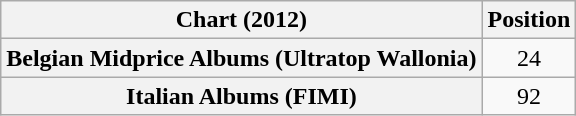<table class="wikitable sortable plainrowheaders" style="text-align:center;">
<tr>
<th>Chart (2012)</th>
<th>Position</th>
</tr>
<tr>
<th scope="row">Belgian Midprice Albums (Ultratop Wallonia)</th>
<td>24</td>
</tr>
<tr>
<th scope="row">Italian Albums (FIMI)</th>
<td>92</td>
</tr>
</table>
